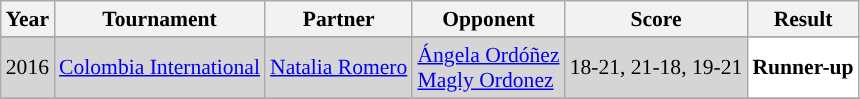<table class="sortable wikitable" style="font-size: 90%;">
<tr>
<th>Year</th>
<th>Tournament</th>
<th>Partner</th>
<th>Opponent</th>
<th>Score</th>
<th>Result</th>
</tr>
<tr>
</tr>
<tr style="background:#D5D5D5">
<td align="center">2016</td>
<td align="left"><a href='#'>Colombia International</a></td>
<td align="left"> <a href='#'>Natalia Romero</a></td>
<td align="left"> <a href='#'>Ángela Ordóñez</a><br> <a href='#'>Magly Ordonez</a></td>
<td align="left">18-21, 21-18, 19-21</td>
<td style="text-align:left; background:white"> <strong>Runner-up</strong></td>
</tr>
<tr>
</tr>
</table>
